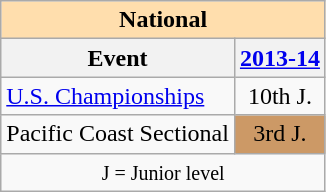<table class="wikitable" style="text-align:center">
<tr>
<th style="background-color: #ffdead; " colspan=4 align=center>National</th>
</tr>
<tr>
<th>Event</th>
<th><a href='#'>2013-14</a></th>
</tr>
<tr>
<td align=left><a href='#'>U.S. Championships</a></td>
<td>10th J.</td>
</tr>
<tr>
<td align=left>Pacific Coast Sectional</td>
<td bgcolor=cc9966>3rd J.</td>
</tr>
<tr>
<td colspan=4 align=center><small>J = Junior level </small></td>
</tr>
</table>
